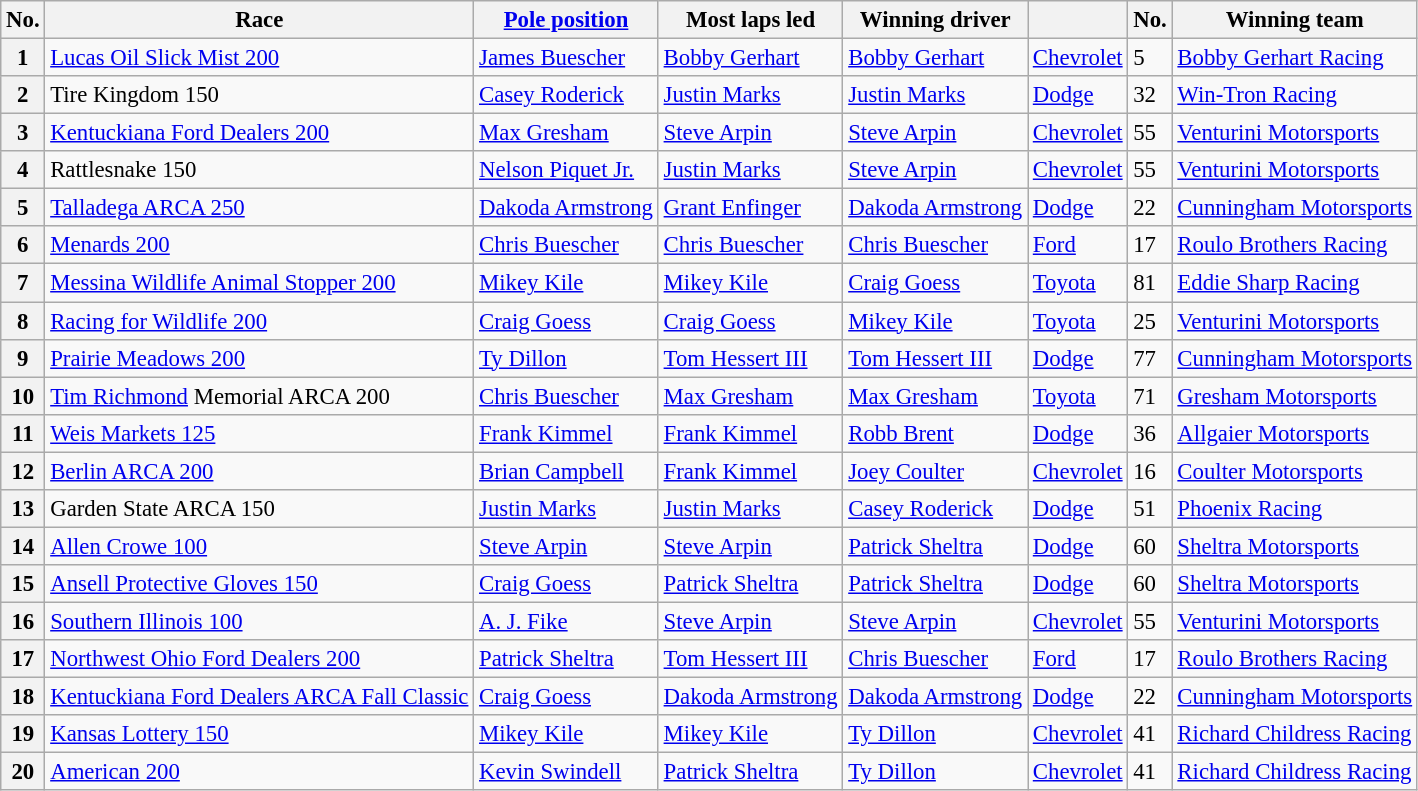<table class="wikitable" style="font-size:95%">
<tr>
<th>No.</th>
<th>Race</th>
<th><a href='#'>Pole position</a></th>
<th>Most laps led</th>
<th>Winning driver</th>
<th></th>
<th>No.</th>
<th>Winning team</th>
</tr>
<tr>
<th>1</th>
<td><a href='#'>Lucas Oil Slick Mist 200</a></td>
<td><a href='#'>James Buescher</a></td>
<td><a href='#'>Bobby Gerhart</a></td>
<td><a href='#'>Bobby Gerhart</a></td>
<td><a href='#'>Chevrolet</a></td>
<td>5</td>
<td><a href='#'>Bobby Gerhart Racing</a></td>
</tr>
<tr>
<th>2</th>
<td>Tire Kingdom 150</td>
<td><a href='#'>Casey Roderick</a></td>
<td><a href='#'>Justin Marks</a></td>
<td><a href='#'>Justin Marks</a></td>
<td><a href='#'>Dodge</a></td>
<td>32</td>
<td><a href='#'>Win-Tron Racing</a></td>
</tr>
<tr>
<th>3</th>
<td><a href='#'>Kentuckiana Ford Dealers 200</a></td>
<td><a href='#'>Max Gresham</a></td>
<td><a href='#'>Steve Arpin</a></td>
<td><a href='#'>Steve Arpin</a></td>
<td><a href='#'>Chevrolet</a></td>
<td>55</td>
<td><a href='#'>Venturini Motorsports</a></td>
</tr>
<tr>
<th>4</th>
<td>Rattlesnake 150</td>
<td><a href='#'>Nelson Piquet Jr.</a></td>
<td><a href='#'>Justin Marks</a></td>
<td><a href='#'>Steve Arpin</a></td>
<td><a href='#'>Chevrolet</a></td>
<td>55</td>
<td><a href='#'>Venturini Motorsports</a></td>
</tr>
<tr>
<th>5</th>
<td><a href='#'>Talladega ARCA 250</a></td>
<td><a href='#'>Dakoda Armstrong</a></td>
<td><a href='#'>Grant Enfinger</a></td>
<td><a href='#'>Dakoda Armstrong</a></td>
<td><a href='#'>Dodge</a></td>
<td>22</td>
<td><a href='#'>Cunningham Motorsports</a></td>
</tr>
<tr>
<th>6</th>
<td><a href='#'>Menards 200</a></td>
<td><a href='#'>Chris Buescher</a></td>
<td><a href='#'>Chris Buescher</a></td>
<td><a href='#'>Chris Buescher</a></td>
<td><a href='#'>Ford</a></td>
<td>17</td>
<td><a href='#'>Roulo Brothers Racing</a></td>
</tr>
<tr>
<th>7</th>
<td><a href='#'>Messina Wildlife Animal Stopper 200</a></td>
<td><a href='#'>Mikey Kile</a></td>
<td><a href='#'>Mikey Kile</a></td>
<td><a href='#'>Craig Goess</a></td>
<td><a href='#'>Toyota</a></td>
<td>81</td>
<td><a href='#'>Eddie Sharp Racing</a></td>
</tr>
<tr>
<th>8</th>
<td><a href='#'>Racing for Wildlife 200</a></td>
<td><a href='#'>Craig Goess</a></td>
<td><a href='#'>Craig Goess</a></td>
<td><a href='#'>Mikey Kile</a></td>
<td><a href='#'>Toyota</a></td>
<td>25</td>
<td><a href='#'>Venturini Motorsports</a></td>
</tr>
<tr>
<th>9</th>
<td><a href='#'>Prairie Meadows 200</a></td>
<td><a href='#'>Ty Dillon</a></td>
<td><a href='#'>Tom Hessert III</a></td>
<td><a href='#'>Tom Hessert III</a></td>
<td><a href='#'>Dodge</a></td>
<td>77</td>
<td><a href='#'>Cunningham Motorsports</a></td>
</tr>
<tr>
<th>10</th>
<td><a href='#'>Tim Richmond</a> Memorial ARCA 200</td>
<td><a href='#'>Chris Buescher</a></td>
<td><a href='#'>Max Gresham</a></td>
<td><a href='#'>Max Gresham</a></td>
<td><a href='#'>Toyota</a></td>
<td>71</td>
<td><a href='#'>Gresham Motorsports</a></td>
</tr>
<tr>
<th>11</th>
<td><a href='#'>Weis Markets 125</a></td>
<td><a href='#'>Frank Kimmel</a></td>
<td><a href='#'>Frank Kimmel</a></td>
<td><a href='#'>Robb Brent</a></td>
<td><a href='#'>Dodge</a></td>
<td>36</td>
<td><a href='#'>Allgaier Motorsports</a></td>
</tr>
<tr>
<th>12</th>
<td><a href='#'>Berlin ARCA 200</a></td>
<td><a href='#'>Brian Campbell</a></td>
<td><a href='#'>Frank Kimmel</a></td>
<td><a href='#'>Joey Coulter</a></td>
<td><a href='#'>Chevrolet</a></td>
<td>16</td>
<td><a href='#'>Coulter Motorsports</a></td>
</tr>
<tr>
<th>13</th>
<td>Garden State ARCA 150</td>
<td><a href='#'>Justin Marks</a></td>
<td><a href='#'>Justin Marks</a></td>
<td><a href='#'>Casey Roderick</a></td>
<td><a href='#'>Dodge</a></td>
<td>51</td>
<td><a href='#'>Phoenix Racing</a></td>
</tr>
<tr>
<th>14</th>
<td><a href='#'>Allen Crowe 100</a></td>
<td><a href='#'>Steve Arpin</a></td>
<td><a href='#'>Steve Arpin</a></td>
<td><a href='#'>Patrick Sheltra</a></td>
<td><a href='#'>Dodge</a></td>
<td>60</td>
<td><a href='#'>Sheltra Motorsports</a></td>
</tr>
<tr>
<th>15</th>
<td><a href='#'>Ansell Protective Gloves 150</a></td>
<td><a href='#'>Craig Goess</a></td>
<td><a href='#'>Patrick Sheltra</a></td>
<td><a href='#'>Patrick Sheltra</a></td>
<td><a href='#'>Dodge</a></td>
<td>60</td>
<td><a href='#'>Sheltra Motorsports</a></td>
</tr>
<tr>
<th>16</th>
<td><a href='#'>Southern Illinois 100</a></td>
<td><a href='#'>A. J. Fike</a></td>
<td><a href='#'>Steve Arpin</a></td>
<td><a href='#'>Steve Arpin</a></td>
<td><a href='#'>Chevrolet</a></td>
<td>55</td>
<td><a href='#'>Venturini Motorsports</a></td>
</tr>
<tr>
<th>17</th>
<td><a href='#'>Northwest Ohio Ford Dealers 200</a></td>
<td><a href='#'>Patrick Sheltra</a></td>
<td><a href='#'>Tom Hessert III</a></td>
<td><a href='#'>Chris Buescher</a></td>
<td><a href='#'>Ford</a></td>
<td>17</td>
<td><a href='#'>Roulo Brothers Racing</a></td>
</tr>
<tr>
<th>18</th>
<td><a href='#'>Kentuckiana Ford Dealers ARCA Fall Classic</a></td>
<td><a href='#'>Craig Goess</a></td>
<td><a href='#'>Dakoda Armstrong</a></td>
<td><a href='#'>Dakoda Armstrong</a></td>
<td><a href='#'>Dodge</a></td>
<td>22</td>
<td><a href='#'>Cunningham Motorsports</a></td>
</tr>
<tr>
<th>19</th>
<td><a href='#'>Kansas Lottery 150</a></td>
<td><a href='#'>Mikey Kile</a></td>
<td><a href='#'>Mikey Kile</a></td>
<td><a href='#'>Ty Dillon</a></td>
<td><a href='#'>Chevrolet</a></td>
<td>41</td>
<td><a href='#'>Richard Childress Racing</a></td>
</tr>
<tr>
<th>20</th>
<td><a href='#'>American 200</a></td>
<td><a href='#'>Kevin Swindell</a></td>
<td><a href='#'>Patrick Sheltra</a></td>
<td><a href='#'>Ty Dillon</a></td>
<td><a href='#'>Chevrolet</a></td>
<td>41</td>
<td><a href='#'>Richard Childress Racing</a></td>
</tr>
</table>
